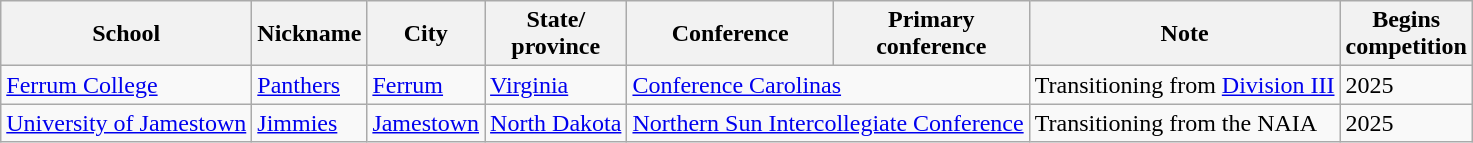<table class="wikitable">
<tr>
<th>School</th>
<th>Nickname</th>
<th>City</th>
<th>State/<br>province</th>
<th>Conference</th>
<th>Primary<br>conference</th>
<th>Note</th>
<th>Begins<br>competition</th>
</tr>
<tr>
<td><a href='#'>Ferrum College</a></td>
<td><a href='#'>Panthers</a></td>
<td><a href='#'>Ferrum</a></td>
<td><a href='#'>Virginia</a></td>
<td colspan=2><a href='#'>Conference Carolinas</a></td>
<td>Transitioning from <a href='#'>Division III</a></td>
<td>2025</td>
</tr>
<tr>
<td><a href='#'>University of Jamestown</a></td>
<td><a href='#'>Jimmies</a></td>
<td><a href='#'>Jamestown</a></td>
<td><a href='#'>North Dakota</a></td>
<td colspan=2><a href='#'>Northern Sun Intercollegiate Conference</a></td>
<td>Transitioning from the NAIA</td>
<td>2025</td>
</tr>
</table>
